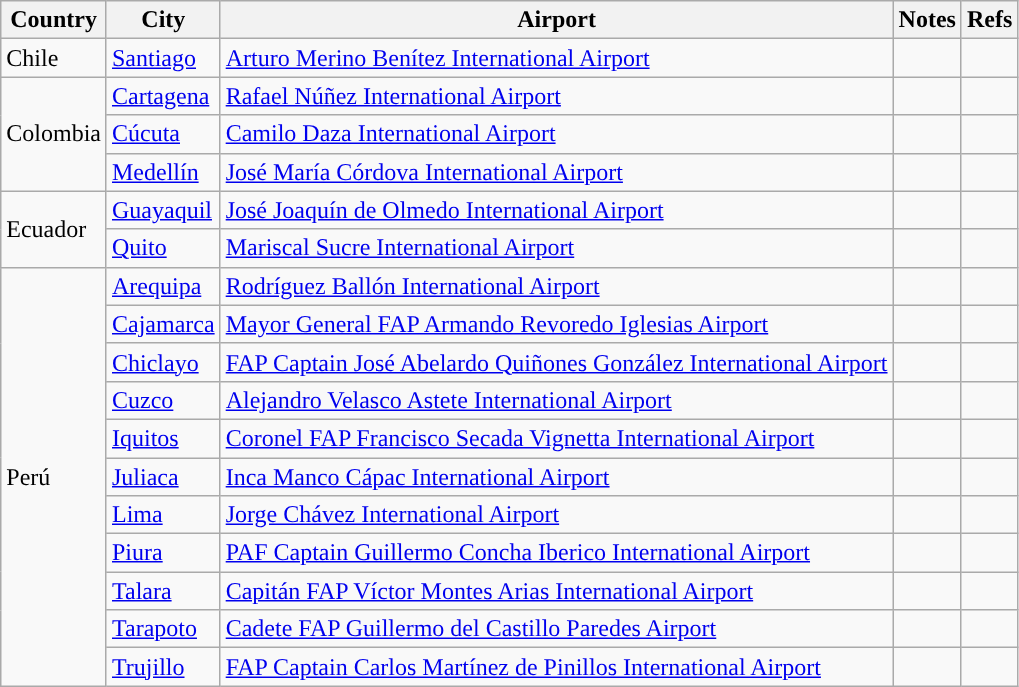<table class="wikitable sortable" align=center>
<tr>
<th>Country</th>
<th>City</th>
<th>Airport</th>
<th>Notes</th>
<th class="unsortable">Refs</th>
</tr>
<tr>
<td>Chile</td>
<td><a href='#'>Santiago</a></td>
<td><a href='#'>Arturo Merino Benítez International Airport</a></td>
<td></td>
<td align=center></td>
</tr>
<tr>
<td rowspan=3>Colombia</td>
<td><a href='#'>Cartagena</a></td>
<td><a href='#'>Rafael Núñez International Airport</a></td>
<td></td>
<td align=center></td>
</tr>
<tr>
<td><a href='#'>Cúcuta</a></td>
<td><a href='#'>Camilo Daza International Airport</a></td>
<td></td>
<td align=center></td>
</tr>
<tr>
<td><a href='#'>Medellín</a></td>
<td><a href='#'>José María Córdova International Airport</a></td>
<td></td>
<td align=center></td>
</tr>
<tr>
<td rowspan="2">Ecuador</td>
<td><a href='#'>Guayaquil</a></td>
<td><a href='#'>José Joaquín de Olmedo International Airport</a></td>
<td></td>
<td align=center></td>
</tr>
<tr>
<td><a href='#'>Quito</a></td>
<td><a href='#'>Mariscal Sucre International Airport</a></td>
<td></td>
<td align=center></td>
</tr>
<tr>
<td rowspan=11>Perú</td>
<td><a href='#'>Arequipa</a></td>
<td><a href='#'>Rodríguez Ballón International Airport</a></td>
<td></td>
<td align=center></td>
</tr>
<tr>
<td><a href='#'>Cajamarca</a></td>
<td><a href='#'>Mayor General FAP Armando Revoredo Iglesias Airport</a></td>
<td align=center></td>
<td align=center></td>
</tr>
<tr>
<td><a href='#'>Chiclayo</a></td>
<td><a href='#'>FAP Captain José Abelardo Quiñones González International Airport</a></td>
<td></td>
<td align=center></td>
</tr>
<tr>
<td><a href='#'>Cuzco</a></td>
<td><a href='#'>Alejandro Velasco Astete International Airport</a></td>
<td align=center></td>
<td align=center></td>
</tr>
<tr>
<td><a href='#'>Iquitos</a></td>
<td><a href='#'>Coronel FAP Francisco Secada Vignetta International Airport</a></td>
<td></td>
<td align=center></td>
</tr>
<tr>
<td><a href='#'>Juliaca</a></td>
<td><a href='#'>Inca Manco Cápac International Airport</a></td>
<td align=center></td>
<td align=center></td>
</tr>
<tr>
<td><a href='#'>Lima</a></td>
<td><a href='#'>Jorge Chávez International Airport</a></td>
<td></td>
<td align=center></td>
</tr>
<tr>
<td><a href='#'>Piura</a></td>
<td><a href='#'>PAF Captain Guillermo Concha Iberico International Airport</a></td>
<td align=center></td>
<td align=center></td>
</tr>
<tr>
<td><a href='#'>Talara</a></td>
<td><a href='#'>Capitán FAP Víctor Montes Arias International Airport</a></td>
<td align=center></td>
<td align=center></td>
</tr>
<tr>
<td><a href='#'>Tarapoto</a></td>
<td><a href='#'>Cadete FAP Guillermo del Castillo Paredes Airport</a></td>
<td align=center></td>
<td align=center></td>
</tr>
<tr>
<td><a href='#'>Trujillo</a></td>
<td><a href='#'>FAP Captain Carlos Martínez de Pinillos International Airport</a></td>
<td align=center></td>
<td align=center></td>
</tr>
</table>
